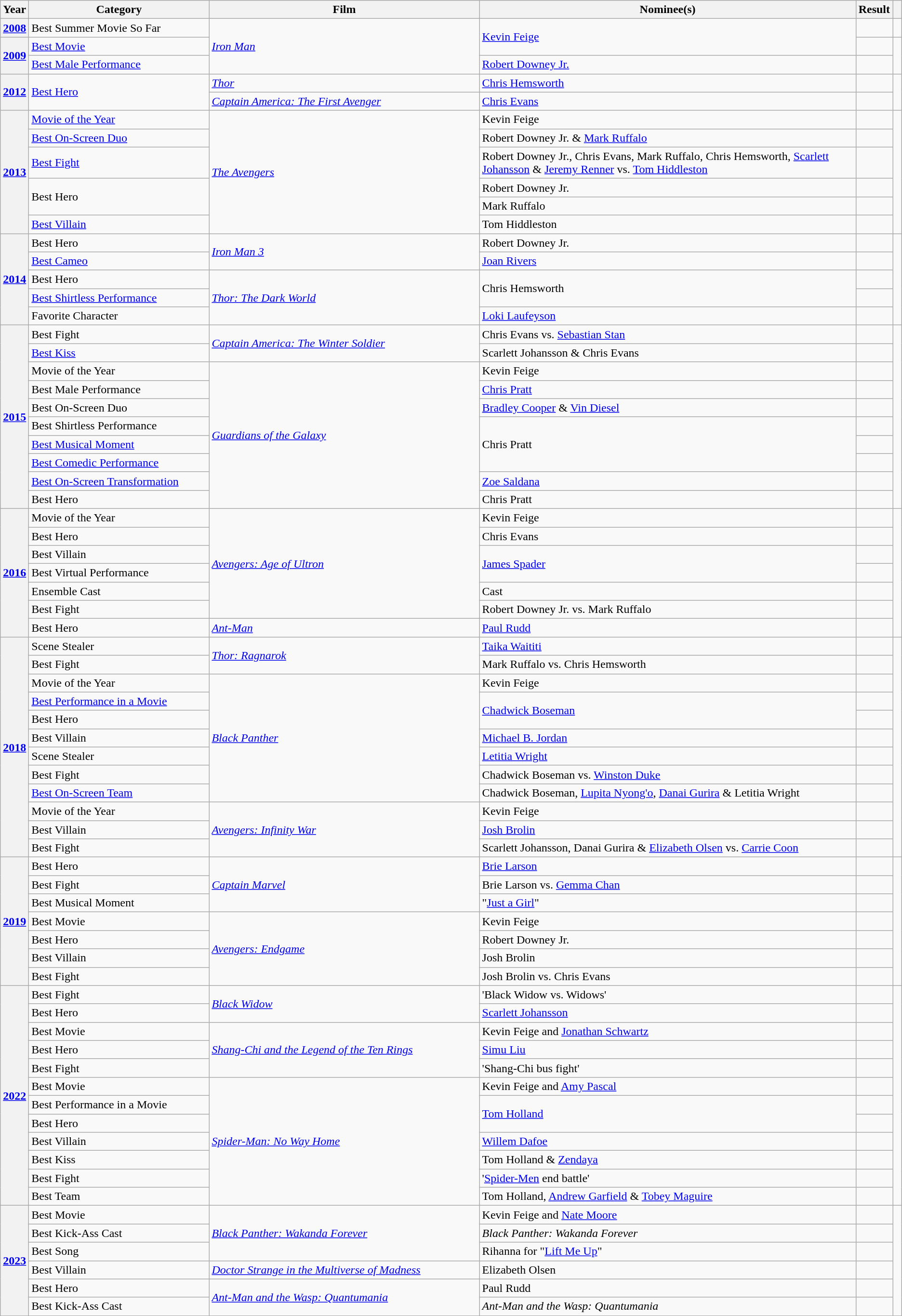<table class="wikitable sortable">
<tr>
<th scope="col" style="width: 1%;">Year</th>
<th scope="col" style="width: 20%;">Category</th>
<th scope="col" style="width: 30%;">Film</th>
<th scope="col">Nominee(s)</th>
<th scope="col" style="width: 4%;">Result</th>
<th scope="col" style="width: 1%;"></th>
</tr>
<tr>
<th scope="row"><a href='#'>2008</a></th>
<td>Best Summer Movie So Far</td>
<td rowspan="3"><em><a href='#'>Iron Man</a></em></td>
<td rowspan="2"><a href='#'>Kevin Feige</a></td>
<td></td>
<td style="text-align: center;"></td>
</tr>
<tr>
<th scope="row" rowspan="2"><a href='#'>2009</a></th>
<td><a href='#'>Best Movie</a></td>
<td></td>
<td rowspan="2" style="text-align: center;"></td>
</tr>
<tr>
<td><a href='#'>Best Male Performance</a></td>
<td><a href='#'>Robert Downey Jr.</a></td>
<td></td>
</tr>
<tr>
<th scope="row" rowspan="2"><a href='#'>2012</a></th>
<td rowspan="2"><a href='#'>Best Hero</a></td>
<td><em><a href='#'>Thor</a></em></td>
<td><a href='#'>Chris Hemsworth</a></td>
<td></td>
<td rowspan="2" style="text-align: center;"></td>
</tr>
<tr>
<td><em><a href='#'>Captain America: The First Avenger</a></em></td>
<td><a href='#'>Chris Evans</a></td>
<td></td>
</tr>
<tr>
<th scope="row" rowspan="6"><a href='#'>2013</a></th>
<td><a href='#'>Movie of the Year</a></td>
<td rowspan="6"><em><a href='#'>The Avengers</a></em></td>
<td>Kevin Feige</td>
<td></td>
<td rowspan="6" style="text-align: center;"></td>
</tr>
<tr>
<td><a href='#'>Best On-Screen Duo</a></td>
<td>Robert Downey Jr. & <a href='#'>Mark Ruffalo</a></td>
<td></td>
</tr>
<tr>
<td><a href='#'>Best Fight</a></td>
<td>Robert Downey Jr., Chris Evans, Mark Ruffalo, Chris Hemsworth, <a href='#'>Scarlett Johansson</a> & <a href='#'>Jeremy Renner</a> vs. <a href='#'>Tom Hiddleston</a></td>
<td></td>
</tr>
<tr>
<td rowspan="2">Best Hero</td>
<td>Robert Downey Jr.</td>
<td></td>
</tr>
<tr>
<td>Mark Ruffalo</td>
<td></td>
</tr>
<tr>
<td><a href='#'>Best Villain</a></td>
<td>Tom Hiddleston</td>
<td></td>
</tr>
<tr>
<th scope="row" rowspan="5"><a href='#'>2014</a></th>
<td>Best Hero</td>
<td rowspan="2"><em><a href='#'>Iron Man 3</a></em></td>
<td>Robert Downey Jr.</td>
<td></td>
<td rowspan="5"></td>
</tr>
<tr>
<td><a href='#'>Best Cameo</a></td>
<td><a href='#'>Joan Rivers</a></td>
<td></td>
</tr>
<tr>
<td>Best Hero</td>
<td rowspan="3"><em><a href='#'>Thor: The Dark World</a></em></td>
<td rowspan="2">Chris Hemsworth</td>
<td></td>
</tr>
<tr>
<td><a href='#'>Best Shirtless Performance</a></td>
<td></td>
</tr>
<tr>
<td>Favorite Character</td>
<td><a href='#'>Loki Laufeyson</a></td>
<td></td>
</tr>
<tr>
<th scope="row" rowspan="10"><a href='#'>2015</a></th>
<td>Best Fight</td>
<td rowspan="2"><em><a href='#'>Captain America: The Winter Soldier</a></em></td>
<td>Chris Evans vs. <a href='#'>Sebastian Stan</a></td>
<td></td>
<td rowspan="10" style="text-align: center;"></td>
</tr>
<tr>
<td><a href='#'>Best Kiss</a></td>
<td>Scarlett Johansson & Chris Evans</td>
<td></td>
</tr>
<tr>
<td>Movie of the Year</td>
<td rowspan="8"><em><a href='#'>Guardians of the Galaxy</a></em></td>
<td>Kevin Feige</td>
<td></td>
</tr>
<tr>
<td>Best Male Performance</td>
<td><a href='#'>Chris Pratt</a></td>
<td></td>
</tr>
<tr>
<td>Best On-Screen Duo</td>
<td><a href='#'>Bradley Cooper</a> & <a href='#'>Vin Diesel</a></td>
<td></td>
</tr>
<tr>
<td>Best Shirtless Performance</td>
<td rowspan="3">Chris Pratt</td>
<td></td>
</tr>
<tr>
<td><a href='#'>Best Musical Moment</a></td>
<td></td>
</tr>
<tr>
<td><a href='#'>Best Comedic Performance</a></td>
<td></td>
</tr>
<tr>
<td><a href='#'>Best On-Screen Transformation</a></td>
<td><a href='#'>Zoe Saldana</a></td>
<td></td>
</tr>
<tr>
<td>Best Hero</td>
<td>Chris Pratt</td>
<td></td>
</tr>
<tr>
<th scope="row" rowspan="7"><a href='#'>2016</a></th>
<td>Movie of the Year</td>
<td rowspan="6"><em><a href='#'>Avengers: Age of Ultron</a></em></td>
<td>Kevin Feige</td>
<td></td>
<td rowspan="7" style="text-align: center;"></td>
</tr>
<tr>
<td>Best Hero</td>
<td>Chris Evans</td>
<td></td>
</tr>
<tr>
<td>Best Villain</td>
<td rowspan="2"><a href='#'>James Spader</a></td>
<td></td>
</tr>
<tr>
<td>Best Virtual Performance</td>
<td></td>
</tr>
<tr>
<td>Ensemble Cast</td>
<td>Cast</td>
<td></td>
</tr>
<tr>
<td>Best Fight</td>
<td>Robert Downey Jr. vs. Mark Ruffalo</td>
<td></td>
</tr>
<tr>
<td>Best Hero</td>
<td><em><a href='#'>Ant-Man</a></em></td>
<td><a href='#'>Paul Rudd</a></td>
<td></td>
</tr>
<tr>
<th scope="row" rowspan="12"><a href='#'>2018</a></th>
<td>Scene Stealer</td>
<td rowspan="2"><em><a href='#'>Thor: Ragnarok</a></em></td>
<td><a href='#'>Taika Waititi</a></td>
<td></td>
<td rowspan="12" style="text-align: center;"></td>
</tr>
<tr>
<td>Best Fight</td>
<td>Mark Ruffalo vs. Chris Hemsworth</td>
<td></td>
</tr>
<tr>
<td>Movie of the Year</td>
<td rowspan="7"><em><a href='#'>Black Panther</a></em></td>
<td>Kevin Feige</td>
<td></td>
</tr>
<tr>
<td><a href='#'>Best Performance in a Movie</a></td>
<td rowspan="2"><a href='#'>Chadwick Boseman</a></td>
<td></td>
</tr>
<tr>
<td>Best Hero</td>
<td></td>
</tr>
<tr>
<td>Best Villain</td>
<td><a href='#'>Michael B. Jordan</a></td>
<td></td>
</tr>
<tr>
<td>Scene Stealer</td>
<td><a href='#'>Letitia Wright</a></td>
<td></td>
</tr>
<tr>
<td>Best Fight</td>
<td>Chadwick Boseman vs. <a href='#'>Winston Duke</a></td>
<td></td>
</tr>
<tr>
<td><a href='#'>Best On-Screen Team</a></td>
<td>Chadwick Boseman, <a href='#'>Lupita Nyong'o</a>, <a href='#'>Danai Gurira</a> & Letitia Wright</td>
<td></td>
</tr>
<tr>
<td>Movie of the Year</td>
<td rowspan="3"><em><a href='#'>Avengers: Infinity War</a></em></td>
<td>Kevin Feige</td>
<td></td>
</tr>
<tr>
<td>Best Villain</td>
<td><a href='#'>Josh Brolin</a></td>
<td></td>
</tr>
<tr>
<td>Best Fight</td>
<td>Scarlett Johansson, Danai Gurira & <a href='#'>Elizabeth Olsen</a> vs. <a href='#'>Carrie Coon</a></td>
<td></td>
</tr>
<tr>
<th scope="row" rowspan="7"><a href='#'>2019</a></th>
<td>Best Hero</td>
<td rowspan="3"><em><a href='#'>Captain Marvel</a></em></td>
<td><a href='#'>Brie Larson</a></td>
<td></td>
<td rowspan="7" style="text-align: center;"></td>
</tr>
<tr>
<td>Best Fight</td>
<td>Brie Larson vs. <a href='#'>Gemma Chan</a></td>
<td></td>
</tr>
<tr>
<td>Best Musical Moment</td>
<td>"<a href='#'>Just a Girl</a>"</td>
<td></td>
</tr>
<tr>
<td>Best Movie</td>
<td rowspan="4"><em><a href='#'>Avengers: Endgame</a></em></td>
<td>Kevin Feige</td>
<td></td>
</tr>
<tr>
<td>Best Hero</td>
<td>Robert Downey Jr.</td>
<td></td>
</tr>
<tr>
<td>Best Villain</td>
<td>Josh Brolin</td>
<td></td>
</tr>
<tr>
<td>Best Fight</td>
<td>Josh Brolin vs. Chris Evans</td>
<td></td>
</tr>
<tr>
<th scope="row" rowspan="12"><a href='#'>2022</a></th>
<td>Best Fight</td>
<td rowspan="2"><em><a href='#'>Black Widow</a></em></td>
<td>'Black Widow vs. Widows'</td>
<td></td>
<td rowspan="12" style="text-align: center;"></td>
</tr>
<tr>
<td>Best Hero</td>
<td><a href='#'>Scarlett Johansson</a></td>
<td></td>
</tr>
<tr>
<td>Best Movie</td>
<td rowspan="3"><em><a href='#'>Shang-Chi and the Legend of the Ten Rings</a></em></td>
<td>Kevin Feige and <a href='#'>Jonathan Schwartz</a></td>
<td></td>
</tr>
<tr>
<td>Best Hero</td>
<td><a href='#'>Simu Liu</a></td>
<td></td>
</tr>
<tr>
<td>Best Fight</td>
<td>'Shang-Chi bus fight'</td>
<td></td>
</tr>
<tr>
<td>Best Movie</td>
<td rowspan="7"><em><a href='#'>Spider-Man: No Way Home</a></em></td>
<td>Kevin Feige and <a href='#'>Amy Pascal</a></td>
<td></td>
</tr>
<tr>
<td>Best Performance in a Movie</td>
<td rowspan="2"><a href='#'>Tom Holland</a></td>
<td></td>
</tr>
<tr>
<td>Best Hero</td>
<td></td>
</tr>
<tr>
<td>Best Villain</td>
<td><a href='#'>Willem Dafoe</a></td>
<td></td>
</tr>
<tr>
<td>Best Kiss</td>
<td>Tom Holland & <a href='#'>Zendaya</a></td>
<td></td>
</tr>
<tr>
<td>Best Fight</td>
<td>'<a href='#'>Spider-Men</a> end battle'</td>
<td></td>
</tr>
<tr>
<td>Best Team</td>
<td>Tom Holland, <a href='#'>Andrew Garfield</a> & <a href='#'>Tobey Maguire</a></td>
<td></td>
</tr>
<tr>
<th scope="row" rowspan="6"><a href='#'>2023</a></th>
<td>Best Movie</td>
<td rowspan="3"><em><a href='#'>Black Panther: Wakanda Forever</a></em></td>
<td>Kevin Feige and <a href='#'>Nate Moore</a></td>
<td></td>
<td rowspan="6" style="text-align: center;"></td>
</tr>
<tr>
<td>Best Kick-Ass Cast</td>
<td><em>Black Panther: Wakanda Forever</em></td>
<td></td>
</tr>
<tr>
<td>Best Song</td>
<td>Rihanna for "<a href='#'>Lift Me Up</a>"</td>
<td></td>
</tr>
<tr>
<td>Best Villain</td>
<td><em><a href='#'>Doctor Strange in the Multiverse of Madness</a></em></td>
<td>Elizabeth Olsen</td>
<td></td>
</tr>
<tr>
<td>Best Hero</td>
<td rowspan="2"><em><a href='#'>Ant-Man and the Wasp: Quantumania</a></em></td>
<td>Paul Rudd</td>
<td></td>
</tr>
<tr>
<td>Best Kick-Ass Cast</td>
<td><em>Ant-Man and the Wasp: Quantumania</em></td>
<td></td>
</tr>
<tr>
</tr>
</table>
